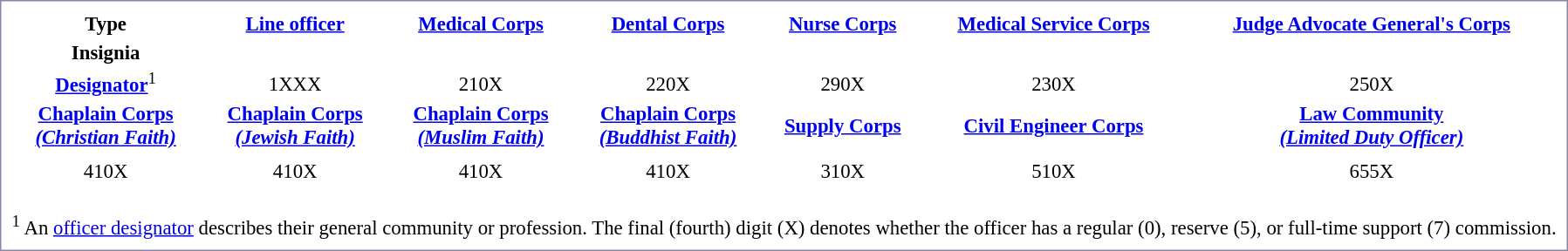<table style="text-align:center; border:1px solid #8888aa; background-color:white; padding:5px; font-size:95%; margin: 0px 8px 8px 0px;">
<tr>
<th>Type</th>
<th><a href='#'>Line officer</a></th>
<th><a href='#'>Medical Corps</a></th>
<th><a href='#'>Dental Corps</a></th>
<th><a href='#'>Nurse Corps</a></th>
<th><a href='#'>Medical Service Corps</a></th>
<th><a href='#'>Judge Advocate General's Corps</a></th>
</tr>
<tr>
<td><strong>Insignia</strong></td>
<td></td>
<td></td>
<td></td>
<td></td>
<td></td>
<td></td>
</tr>
<tr>
<td><strong><a href='#'>Designator</a></strong><sup>1</sup></td>
<td>1XXX</td>
<td>210X</td>
<td>220X</td>
<td>290X</td>
<td>230X</td>
<td>250X</td>
</tr>
<tr>
<th><a href='#'>Chaplain Corps</a><br><em><a href='#'>(Christian Faith)</a></em></th>
<th><a href='#'>Chaplain Corps</a><br><em><a href='#'>(Jewish Faith)</a></em></th>
<th><a href='#'>Chaplain Corps</a><br><em><a href='#'>(Muslim Faith)</a></em></th>
<th><a href='#'>Chaplain Corps</a><br><em><a href='#'>(Buddhist Faith)</a></em></th>
<th><a href='#'>Supply Corps</a></th>
<th><a href='#'>Civil Engineer Corps</a></th>
<th><a href='#'>Law Community</a><br><em><a href='#'>(Limited Duty Officer)</a></em></th>
</tr>
<tr>
<td></td>
<td></td>
<td></td>
<td></td>
<td></td>
<td></td>
<td></td>
</tr>
<tr>
<td>410X</td>
<td>410X</td>
<td>410X</td>
<td>410X</td>
<td>310X</td>
<td>510X</td>
<td>655X</td>
</tr>
<tr>
<td colspan=7><br><sup>1</sup> An <a href='#'>officer designator</a> describes their general community or profession. The final (fourth) digit (X) denotes whether the officer has a regular (0), reserve (5), or full-time support (7) commission.</td>
</tr>
</table>
